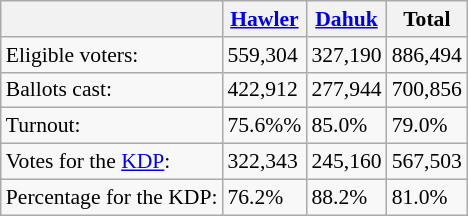<table class="wikitable" style="border:1px solid #8888aa; background:#f8f8f8; padding:0; font-size:90%;">
<tr>
<th></th>
<th><a href='#'>Hawler</a></th>
<th><a href='#'>Dahuk</a></th>
<th>Total</th>
</tr>
<tr>
<td>Eligible voters:</td>
<td>559,304</td>
<td>327,190</td>
<td>886,494</td>
</tr>
<tr>
<td>Ballots cast:</td>
<td>422,912</td>
<td>277,944</td>
<td>700,856</td>
</tr>
<tr>
<td>Turnout:</td>
<td>75.6%%</td>
<td>85.0%</td>
<td>79.0%</td>
</tr>
<tr>
<td>Votes for the <a href='#'>KDP</a>:</td>
<td>322,343</td>
<td>245,160</td>
<td>567,503</td>
</tr>
<tr>
<td>Percentage for the KDP:</td>
<td>76.2%</td>
<td>88.2%</td>
<td>81.0%</td>
</tr>
</table>
